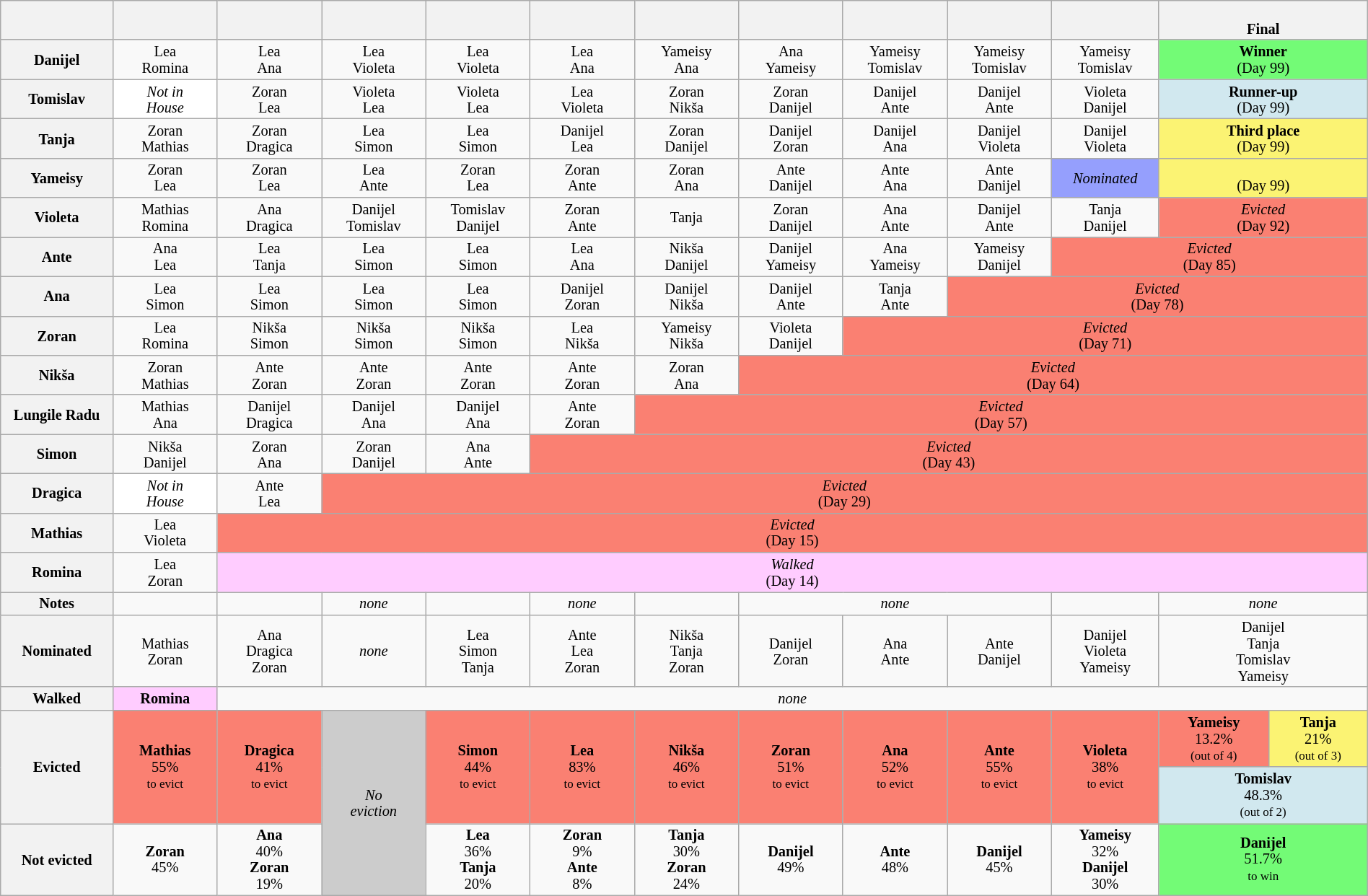<table class="wikitable" style="text-align:center; width:100%; font-size:85%; line-height:15px;">
<tr>
<th style="width:5%"></th>
<th style="width:5%"></th>
<th style="width:5%"></th>
<th style="width:5%"></th>
<th style="width:5%"></th>
<th style="width:5%"></th>
<th style="width:5%"></th>
<th style="width:5%"></th>
<th style="width:5%"></th>
<th style="width:5%"></th>
<th style="width:5%"></th>
<th style="width:10%" colspan="2"><br>Final</th>
</tr>
<tr>
<th>Danijel</th>
<td>Lea<br>Romina</td>
<td>Lea<br>Ana</td>
<td>Lea<br>Violeta</td>
<td>Lea<br>Violeta</td>
<td>Lea<br>Ana</td>
<td>Yameisy<br>Ana</td>
<td>Ana<br>Yameisy</td>
<td>Yameisy<br>Tomislav</td>
<td>Yameisy<br>Tomislav</td>
<td>Yameisy<br>Tomislav</td>
<td style="background:#73FB76;" colspan="2"><strong>Winner</strong><br>(Day 99)</td>
</tr>
<tr>
<th>Tomislav</th>
<td style="background:#FFFFFF"><em>Not in<br>House</em></td>
<td>Zoran<br>Lea</td>
<td>Violeta<br>Lea</td>
<td>Violeta<br>Lea</td>
<td>Lea<br>Violeta</td>
<td>Zoran<br>Nikša</td>
<td>Zoran<br>Danijel</td>
<td>Danijel<br>Ante</td>
<td>Danijel<br>Ante</td>
<td>Violeta<br>Danijel</td>
<td style="background:#D1E8EF;" colspan="2"><strong>Runner-up</strong><br>(Day 99)</td>
</tr>
<tr>
<th>Tanja</th>
<td>Zoran<br>Mathias</td>
<td>Zoran<br>Dragica</td>
<td>Lea<br>Simon</td>
<td>Lea<br>Simon</td>
<td>Danijel<br>Lea</td>
<td>Zoran<br>Danijel</td>
<td>Danijel<br>Zoran</td>
<td>Danijel<br>Ana</td>
<td>Danijel<br>Violeta</td>
<td>Danijel<br>Violeta</td>
<td style="background:#FBF373;" colspan="2"><strong>Third place</strong><br>(Day 99)</td>
</tr>
<tr>
<th>Yameisy</th>
<td>Zoran<br>Lea</td>
<td>Zoran<br>Lea</td>
<td>Lea<br>Ante</td>
<td>Zoran<br>Lea</td>
<td>Zoran<br>Ante</td>
<td>Zoran<br>Ana</td>
<td>Ante<br>Danijel</td>
<td>Ante<br>Ana</td>
<td>Ante<br>Danijel</td>
<td style="background:#959FFD;"><em>Nominated</em></td>
<td style="background:#FBF373;" colspan="2"><br>(Day 99)</td>
</tr>
<tr>
<th>Violeta</th>
<td>Mathias<br>Romina</td>
<td>Ana<br>Dragica</td>
<td>Danijel<br>Tomislav</td>
<td>Tomislav<br>Danijel</td>
<td>Zoran<br>Ante</td>
<td>Tanja</td>
<td>Zoran<br>Danijel</td>
<td>Ana<br>Ante</td>
<td>Danijel<br>Ante</td>
<td>Tanja<br>Danijel</td>
<td style="background:#fa8072;" colspan="2"><em>Evicted</em><br>(Day 92)</td>
</tr>
<tr>
<th>Ante</th>
<td>Ana<br>Lea</td>
<td>Lea<br>Tanja</td>
<td>Lea<br>Simon</td>
<td>Lea<br>Simon</td>
<td>Lea<br>Ana</td>
<td>Nikša<br>Danijel</td>
<td>Danijel<br>Yameisy</td>
<td>Ana<br>Yameisy</td>
<td>Yameisy<br>Danijel</td>
<td style="background:#fa8072;" colspan="3"><em>Evicted</em><br>(Day 85)</td>
</tr>
<tr>
<th>Ana</th>
<td>Lea<br>Simon</td>
<td>Lea<br>Simon</td>
<td>Lea<br>Simon</td>
<td>Lea<br>Simon</td>
<td>Danijel<br>Zoran</td>
<td>Danijel<br>Nikša</td>
<td>Danijel<br>Ante</td>
<td>Tanja<br>Ante</td>
<td style="background:#fa8072;" colspan="4"><em>Evicted</em><br>(Day 78)</td>
</tr>
<tr>
<th>Zoran</th>
<td>Lea<br>Romina</td>
<td>Nikša<br>Simon</td>
<td>Nikša<br>Simon</td>
<td>Nikša<br>Simon</td>
<td>Lea<br>Nikša</td>
<td>Yameisy<br>Nikša</td>
<td>Violeta<br>Danijel</td>
<td style="background:#fa8072;" colspan="5"><em>Evicted</em><br>(Day 71)</td>
</tr>
<tr>
<th>Nikša</th>
<td>Zoran<br>Mathias</td>
<td>Ante<br>Zoran</td>
<td>Ante<br>Zoran</td>
<td>Ante<br>Zoran</td>
<td>Ante<br>Zoran</td>
<td>Zoran<br>Ana</td>
<td style="background:#fa8072;" colspan="6"><em>Evicted</em><br>(Day 64)</td>
</tr>
<tr>
<th>Lungile Radu</th>
<td>Mathias<br>Ana</td>
<td>Danijel<br>Dragica</td>
<td>Danijel<br>Ana</td>
<td>Danijel<br>Ana</td>
<td>Ante<br>Zoran</td>
<td style="background:#fa8072;" colspan="7"><em>Evicted</em><br>(Day 57)</td>
</tr>
<tr>
<th>Simon</th>
<td>Nikša<br>Danijel</td>
<td>Zoran<br>Ana</td>
<td>Zoran<br>Danijel</td>
<td>Ana<br>Ante</td>
<td style="background:#fa8072;" colspan="8"><em>Evicted</em><br>(Day 43)</td>
</tr>
<tr>
<th>Dragica</th>
<td style="background:#FFFFFF"><em>Not in<br>House</em></td>
<td>Ante<br>Lea</td>
<td style="background:#fa8072;" colspan="10"><em>Evicted</em><br>(Day 29)</td>
</tr>
<tr>
<th>Mathias</th>
<td>Lea<br>Violeta</td>
<td style="background:#fa8072;" colspan="11"><em>Evicted</em><br>(Day 15)</td>
</tr>
<tr>
<th>Romina</th>
<td>Lea<br>Zoran</td>
<td style="background:#ffccff;" colspan="11"><em>Walked</em><br>(Day 14)</td>
</tr>
<tr>
<th>Notes</th>
<td><em></em></td>
<td><em></em></td>
<td><em>none</em></td>
<td><em></em></td>
<td><em>none</em></td>
<td><em></em></td>
<td colspan="3"><em>none</em></td>
<td><em></em></td>
<td colspan="2"><em>none</em></td>
</tr>
<tr>
<th>Nominated</th>
<td>Mathias<br>Zoran</td>
<td>Ana<br>Dragica<br>Zoran</td>
<td><em>none</em></td>
<td>Lea<br>Simon<br>Tanja</td>
<td>Ante<br>Lea<br>Zoran</td>
<td>Nikša<br>Tanja<br>Zoran</td>
<td>Danijel<br>Zoran</td>
<td>Ana<br>Ante</td>
<td>Ante<br>Danijel</td>
<td>Danijel<br>Violeta<br>Yameisy</td>
<td colspan="2">Danijel<br>Tanja<br>Tomislav<br>Yameisy</td>
</tr>
<tr>
<th>Walked</th>
<td style="background:#ffccff;"><strong>Romina</strong></td>
<td colspan="11"><em>none</em></td>
</tr>
<tr>
<th rowspan="2">Evicted</th>
<td style="background:#fa8072;" rowspan="2"><strong>Mathias</strong><br>55%<br><small>to evict</small></td>
<td style="background:#fa8072;" rowspan="2"><strong>Dragica</strong><br>41% <br><small>to evict</small></td>
<td style="background:#CCCCCC" rowspan="3"><em>No<br>eviction</em></td>
<td style="background:#fa8072;" rowspan="2"><strong>Simon</strong><br>44% <br><small>to evict</small></td>
<td style="background:#fa8072;" rowspan="2"><strong>Lea</strong><br>83% <br><small>to evict</small></td>
<td style="background:#fa8072;" rowspan="2"><strong>Nikša</strong><br>46% <br><small>to evict</small></td>
<td style="background:#fa8072;" rowspan="2"><strong>Zoran</strong><br>51% <br><small>to evict</small></td>
<td style="background:#fa8072;" rowspan="2"><strong>Ana</strong><br>52% <br><small>to evict</small></td>
<td style="background:#fa8072;" rowspan="2"><strong>Ante</strong><br>55% <br><small>to evict</small></td>
<td style="background:#fa8072;" rowspan="2"><strong>Violeta</strong><br>38% <br><small>to evict</small></td>
<td style="background:#fa8072;"><strong>Yameisy</strong><br>13.2%<br><small>(out of 4)</small></td>
<td style="background:#fbf373;"><strong>Tanja</strong><br>21%<br><small>(out of 3)</small></td>
</tr>
<tr>
<td style="background:#D1E8EF" colspan="2"><strong>Tomislav</strong><br>48.3%<br><small>(out of 2)</small></td>
</tr>
<tr>
<th>Not evicted</th>
<td><strong>Zoran</strong><br>45%</td>
<td><strong>Ana</strong><br>40%<br><strong>Zoran</strong><br>19%</td>
<td><strong>Lea</strong><br>36%<br><strong>Tanja</strong><br>20%</td>
<td><strong>Zoran</strong><br>9%<br><strong>Ante</strong><br>8%</td>
<td><strong>Tanja</strong><br>30%<br><strong>Zoran</strong><br>24%</td>
<td><strong>Danijel</strong><br>49%<br></td>
<td><strong>Ante</strong><br>48%</td>
<td><strong>Danijel</strong><br>45%</td>
<td><strong>Yameisy</strong><br>32%<br><strong>Danijel</strong><br>30%</td>
<td colspan="2" style="background:#73fb76"><strong>Danijel</strong><br>51.7%<br><small>to win</small></td>
</tr>
</table>
